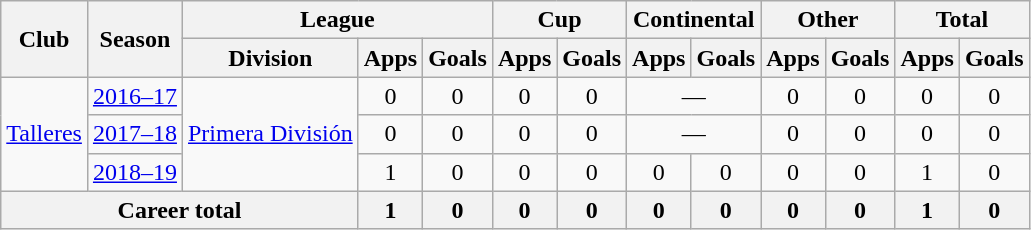<table class="wikitable" style="text-align:center">
<tr>
<th rowspan="2">Club</th>
<th rowspan="2">Season</th>
<th colspan="3">League</th>
<th colspan="2">Cup</th>
<th colspan="2">Continental</th>
<th colspan="2">Other</th>
<th colspan="2">Total</th>
</tr>
<tr>
<th>Division</th>
<th>Apps</th>
<th>Goals</th>
<th>Apps</th>
<th>Goals</th>
<th>Apps</th>
<th>Goals</th>
<th>Apps</th>
<th>Goals</th>
<th>Apps</th>
<th>Goals</th>
</tr>
<tr>
<td rowspan="3"><a href='#'>Talleres</a></td>
<td><a href='#'>2016–17</a></td>
<td rowspan="3"><a href='#'>Primera División</a></td>
<td>0</td>
<td>0</td>
<td>0</td>
<td>0</td>
<td colspan="2">—</td>
<td>0</td>
<td>0</td>
<td>0</td>
<td>0</td>
</tr>
<tr>
<td><a href='#'>2017–18</a></td>
<td>0</td>
<td>0</td>
<td>0</td>
<td>0</td>
<td colspan="2">—</td>
<td>0</td>
<td>0</td>
<td>0</td>
<td>0</td>
</tr>
<tr>
<td><a href='#'>2018–19</a></td>
<td>1</td>
<td>0</td>
<td>0</td>
<td>0</td>
<td>0</td>
<td>0</td>
<td>0</td>
<td>0</td>
<td>1</td>
<td>0</td>
</tr>
<tr>
<th colspan="3">Career total</th>
<th>1</th>
<th>0</th>
<th>0</th>
<th>0</th>
<th>0</th>
<th>0</th>
<th>0</th>
<th>0</th>
<th>1</th>
<th>0</th>
</tr>
</table>
